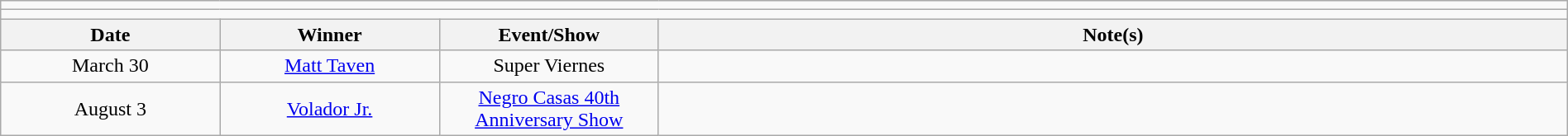<table class="wikitable" style="text-align:center; width:100%;">
<tr>
<td colspan="5"></td>
</tr>
<tr>
<td colspan="5"><strong></strong></td>
</tr>
<tr>
<th width=14%>Date</th>
<th width=14%>Winner</th>
<th width=14%>Event/Show</th>
<th width=58%>Note(s)</th>
</tr>
<tr>
<td>March 30</td>
<td><a href='#'>Matt Taven</a></td>
<td>Super Viernes</td>
<td></td>
</tr>
<tr>
<td>August 3</td>
<td><a href='#'>Volador Jr.</a></td>
<td><a href='#'>Negro Casas 40th Anniversary Show</a></td>
<td></td>
</tr>
</table>
